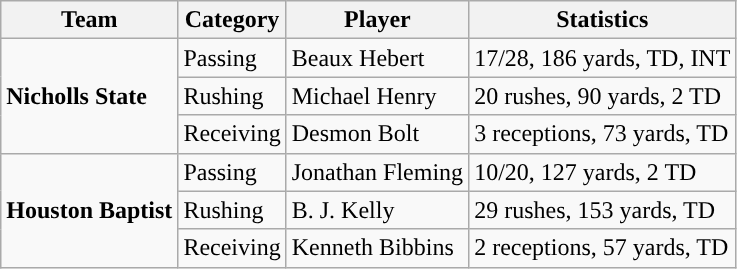<table class="wikitable" style="float: left;">
<tr>
<th>Team</th>
<th>Category</th>
<th>Player</th>
<th>Statistics</th>
</tr>
<tr>
<td rowspan=3><strong>Nicholls State</strong></td>
<td>Passing</td>
<td>Beaux Hebert</td>
<td>17/28, 186 yards, TD, INT</td>
</tr>
<tr>
<td>Rushing</td>
<td>Michael Henry</td>
<td>20 rushes, 90 yards, 2 TD</td>
</tr>
<tr>
<td>Receiving</td>
<td>Desmon Bolt</td>
<td>3 receptions, 73 yards, TD</td>
</tr>
<tr>
<td rowspan=3><strong>Houston Baptist</strong></td>
<td>Passing</td>
<td>Jonathan Fleming</td>
<td>10/20, 127 yards, 2 TD</td>
</tr>
<tr>
<td>Rushing</td>
<td>B. J. Kelly</td>
<td>29 rushes, 153 yards, TD</td>
</tr>
<tr>
<td>Receiving</td>
<td>Kenneth Bibbins</td>
<td>2 receptions, 57 yards, TD</td>
</tr>
</table>
